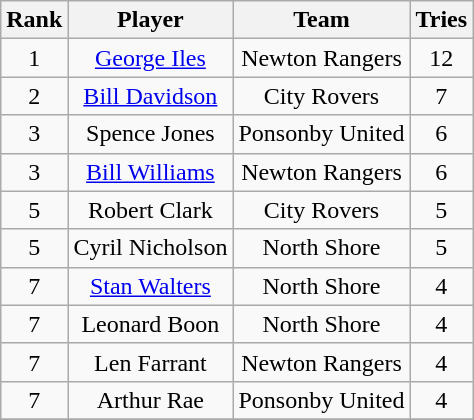<table class="wikitable sortable" style="text-align: center;">
<tr>
<th>Rank</th>
<th>Player</th>
<th>Team</th>
<th>Tries</th>
</tr>
<tr>
<td>1</td>
<td><a href='#'>George Iles</a></td>
<td>Newton Rangers</td>
<td>12</td>
</tr>
<tr>
<td>2</td>
<td><a href='#'>Bill Davidson</a></td>
<td>City Rovers</td>
<td>7</td>
</tr>
<tr>
<td>3</td>
<td>Spence Jones</td>
<td>Ponsonby United</td>
<td>6</td>
</tr>
<tr>
<td>3</td>
<td><a href='#'>Bill Williams</a></td>
<td>Newton Rangers</td>
<td>6</td>
</tr>
<tr>
<td>5</td>
<td>Robert Clark</td>
<td>City Rovers</td>
<td>5</td>
</tr>
<tr>
<td>5</td>
<td>Cyril Nicholson</td>
<td>North Shore</td>
<td>5</td>
</tr>
<tr>
<td>7</td>
<td><a href='#'>Stan Walters</a></td>
<td>North Shore</td>
<td>4</td>
</tr>
<tr>
<td>7</td>
<td>Leonard Boon</td>
<td>North Shore</td>
<td>4</td>
</tr>
<tr>
<td>7</td>
<td>Len Farrant</td>
<td>Newton Rangers</td>
<td>4</td>
</tr>
<tr>
<td>7</td>
<td>Arthur Rae</td>
<td>Ponsonby United</td>
<td>4</td>
</tr>
<tr>
</tr>
</table>
